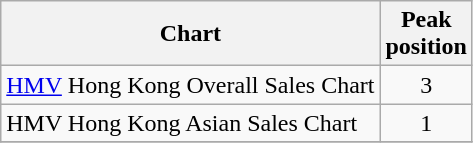<table class="wikitable">
<tr>
<th>Chart</th>
<th>Peak<br>position</th>
</tr>
<tr>
<td><a href='#'>HMV</a> Hong Kong Overall Sales Chart</td>
<td style="text-align:center;">3</td>
</tr>
<tr>
<td>HMV Hong Kong Asian Sales Chart</td>
<td style="text-align:center;">1</td>
</tr>
<tr>
</tr>
</table>
